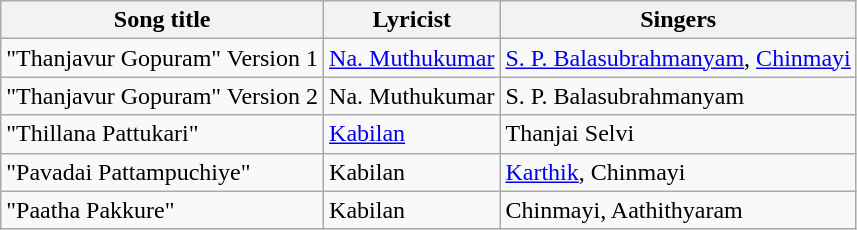<table class="wikitable">
<tr>
<th>Song title</th>
<th>Lyricist</th>
<th>Singers</th>
</tr>
<tr>
<td>"Thanjavur Gopuram" Version 1</td>
<td><a href='#'>Na. Muthukumar</a></td>
<td><a href='#'>S. P. Balasubrahmanyam</a>, <a href='#'>Chinmayi</a></td>
</tr>
<tr>
<td>"Thanjavur Gopuram" Version 2</td>
<td>Na. Muthukumar</td>
<td>S. P. Balasubrahmanyam</td>
</tr>
<tr>
<td>"Thillana Pattukari"</td>
<td><a href='#'>Kabilan</a></td>
<td>Thanjai Selvi</td>
</tr>
<tr>
<td>"Pavadai Pattampuchiye"</td>
<td>Kabilan</td>
<td><a href='#'>Karthik</a>, Chinmayi</td>
</tr>
<tr>
<td>"Paatha Pakkure"</td>
<td>Kabilan</td>
<td>Chinmayi, Aathithyaram</td>
</tr>
</table>
